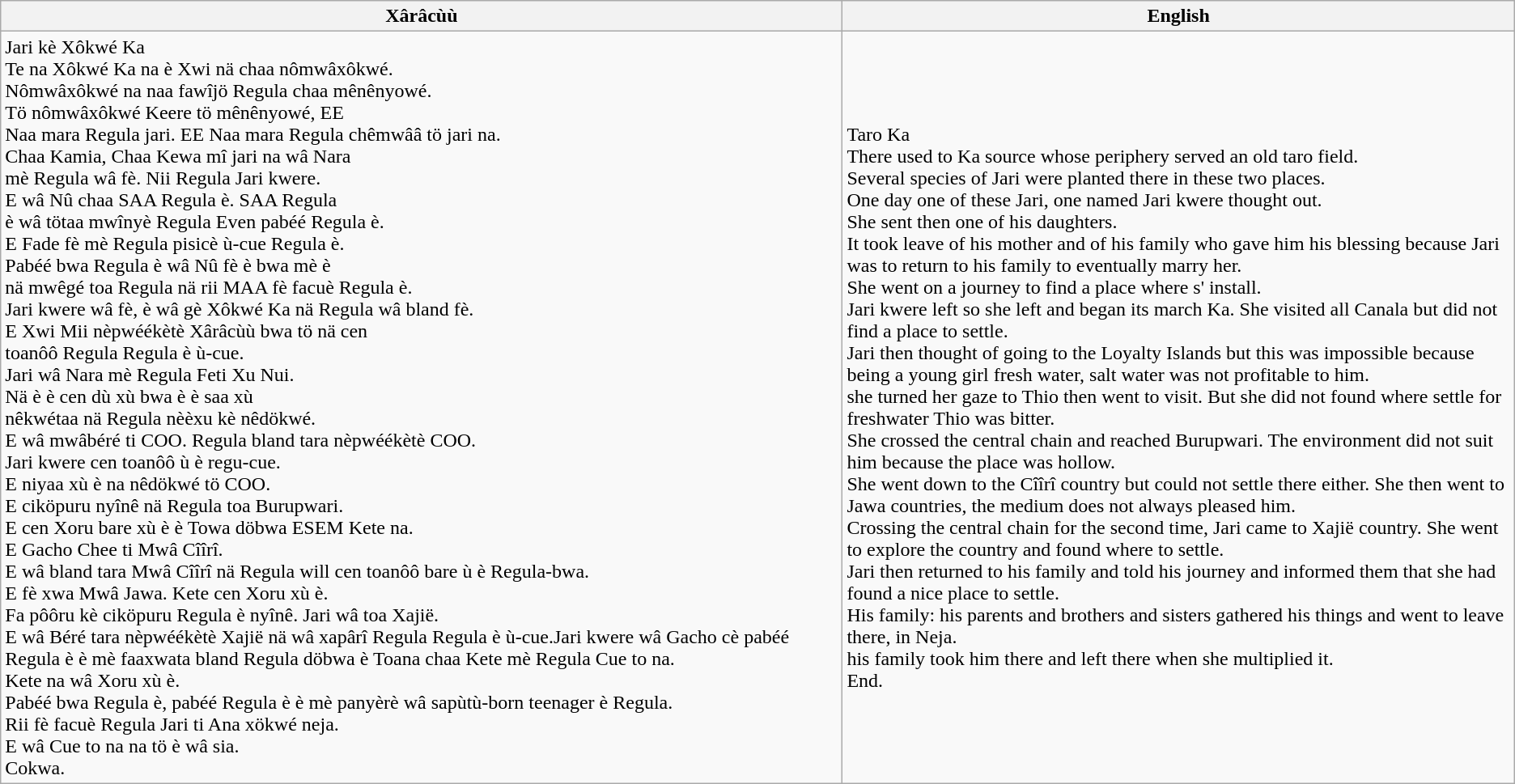<table class="wikitable">
<tr>
<th>Xârâcùù</th>
<th>English</th>
</tr>
<tr>
<td>Jari kè Xôkwé Ka<br>Te na Xôkwé Ka na è Xwi nä chaa nômwâxôkwé.<br>Nômwâxôkwé na naa fawîjö Regula chaa mênênyowé.<br>Tö nômwâxôkwé Keere tö mênênyowé, EE<br>Naa mara Regula jari. EE Naa mara Regula chêmwââ tö jari na.<br>Chaa Kamia, Chaa Kewa mî jari na wâ Nara<br>mè Regula wâ fè. Nii Regula Jari kwere.<br>E wâ Nû chaa SAA Regula è. SAA Regula<br>è wâ tötaa mwînyè Regula Even pabéé Regula è.<br>E Fade fè mè Regula pisicè ù-cue Regula è.<br>Pabéé bwa Regula è wâ Nû fè è bwa mè è<br>nä mwêgé toa Regula nä rii MAA fè facuè Regula è.<br>Jari kwere wâ fè, è wâ gè Xôkwé Ka nä Regula wâ bland fè.<br>E Xwi Mii nèpwéékètè Xârâcùù bwa tö nä cen<br>toanôô Regula Regula è ù-cue.<br>Jari wâ Nara mè Regula Feti Xu Nui.<br>Nä è è cen dù xù bwa è è saa xù<br>nêkwétaa nä Regula nèèxu kè nêdökwé.<br>E wâ mwâbéré ti COO. Regula bland tara nèpwéékètè COO.<br>Jari kwere cen toanôô ù è regu-cue.<br>E niyaa xù è na nêdökwé tö COO.<br>E ciköpuru nyînê nä Regula toa Burupwari.<br>E cen Xoru bare xù è è Towa döbwa ESEM Kete na.<br>E Gacho Chee ti Mwâ Cîîrî.<br>E wâ bland tara Mwâ Cîîrî nä Regula will cen toanôô bare ù è Regula-bwa.<br>E fè xwa Mwâ Jawa. Kete cen Xoru xù è.<br>Fa pôôru kè ciköpuru Regula è nyînê. Jari wâ toa Xajië.<br>E wâ Béré tara nèpwéékètè Xajië nä wâ xapârî Regula Regula è ù-cue.Jari kwere wâ Gacho cè pabéé Regula è è mè faaxwata bland Regula döbwa è Toana chaa Kete mè Regula Cue to na.<br>Kete na wâ Xoru xù è.<br>Pabéé bwa Regula è, pabéé Regula è è mè panyèrè wâ sapùtù-born teenager è Regula.<br>Rii fè facuè Regula Jari ti Ana xökwé neja.<br>E wâ Cue to na na tö è wâ sia.<br>Cokwa.</td>
<td>Taro Ka<br>There used to Ka source whose periphery served an old taro field.<br>Several species of Jari were planted there in these two places.<br>One day one of these Jari, one named Jari kwere thought out.<br>She sent then one of his daughters.<br>It took leave of his mother and of his family who gave him his blessing because Jari was to return to his family to eventually marry her.<br>She went on a journey to find a place where s' install.<br>Jari kwere left so she left and began its march Ka. She visited all Canala but did not find a place to settle.<br>Jari then thought of going to the Loyalty Islands but this was impossible because being a young girl fresh water, salt water was not profitable to him.<br>she turned her gaze to Thio then went to visit. But she did not found where settle for freshwater Thio was bitter.<br>She crossed the central chain and reached Burupwari. The environment did not suit him because the place was hollow.<br>She went down to the Cîîrî country but could not settle there either. She then went to Jawa countries, the medium does not always pleased him.<br>Crossing the central chain for the second time, Jari came to Xajië country. She went to explore the country and found where to settle.<br>Jari then returned to his family and told his journey and informed them that she had found a nice place to settle.<br>His family: his parents and brothers and sisters gathered his things and went to leave there, in Neja.<br>his family took him there and left there when she multiplied it.<br>End.</td>
</tr>
</table>
